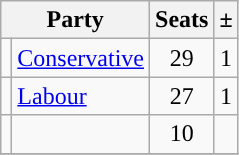<table class="sortable wikitable">
<tr>
<th colspan="2">Party</th>
<th>Seats</th>
<th>±</th>
</tr>
<tr>
<td style="background-color: "></td>
<td><a href='#'>Conservative</a></td>
<td align="center">29</td>
<td align="center">1</td>
</tr>
<tr>
<td style="background-color: "></td>
<td><a href='#'>Labour</a></td>
<td align="center">27</td>
<td align="center">1</td>
</tr>
<tr>
<td style="background-color: "></td>
<td><a href='#'></a></td>
<td align="center">10</td>
<td align="center"></td>
</tr>
<tr>
</tr>
</table>
